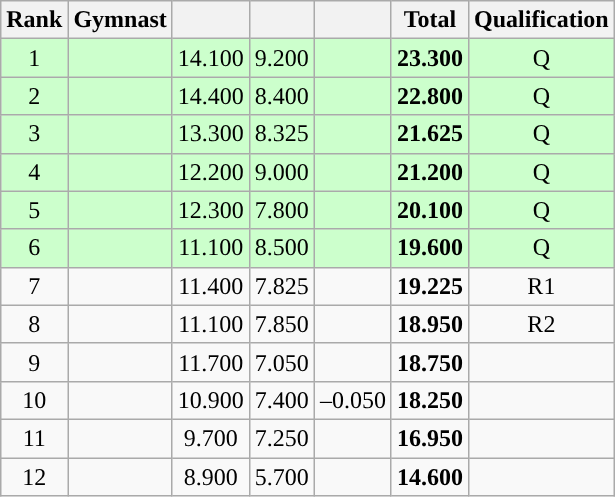<table class="wikitable sortable" style="text-align:center">
<tr>
<th>Rank</th>
<th>Gymnast</th>
<th><small></small></th>
<th><small></small></th>
<th><small></small></th>
<th>Total</th>
<th>Qualification</th>
</tr>
<tr bgcolor=ccffcc>
<td>1</td>
<td align=left></td>
<td>14.100</td>
<td>9.200</td>
<td></td>
<td><strong>23.300</strong></td>
<td>Q</td>
</tr>
<tr bgcolor=ccffcc>
<td>2</td>
<td align=left></td>
<td>14.400</td>
<td>8.400</td>
<td></td>
<td><strong>22.800</strong></td>
<td>Q</td>
</tr>
<tr bgcolor=ccffcc>
<td>3</td>
<td align=left></td>
<td>13.300</td>
<td>8.325</td>
<td></td>
<td><strong>21.625</strong></td>
<td>Q</td>
</tr>
<tr bgcolor=ccffcc>
<td>4</td>
<td align=left></td>
<td>12.200</td>
<td>9.000</td>
<td></td>
<td><strong>21.200</strong></td>
<td>Q</td>
</tr>
<tr bgcolor=ccffcc>
<td>5</td>
<td align=left></td>
<td>12.300</td>
<td>7.800</td>
<td></td>
<td><strong>20.100</strong></td>
<td>Q</td>
</tr>
<tr bgcolor=ccffcc>
<td>6</td>
<td align=left></td>
<td>11.100</td>
<td>8.500</td>
<td></td>
<td><strong>19.600</strong></td>
<td>Q</td>
</tr>
<tr>
<td>7</td>
<td align=left></td>
<td>11.400</td>
<td>7.825</td>
<td></td>
<td><strong>19.225</strong></td>
<td>R1</td>
</tr>
<tr>
<td>8</td>
<td align=left></td>
<td>11.100</td>
<td>7.850</td>
<td></td>
<td><strong>18.950</strong></td>
<td>R2</td>
</tr>
<tr>
<td>9</td>
<td align=left></td>
<td>11.700</td>
<td>7.050</td>
<td></td>
<td><strong>18.750</strong></td>
<td></td>
</tr>
<tr>
<td>10</td>
<td align=left></td>
<td>10.900</td>
<td>7.400</td>
<td>–0.050</td>
<td><strong>18.250</strong></td>
<td></td>
</tr>
<tr>
<td>11</td>
<td align=left></td>
<td>9.700</td>
<td>7.250</td>
<td></td>
<td><strong>16.950</strong></td>
<td></td>
</tr>
<tr>
<td>12</td>
<td align=left></td>
<td>8.900</td>
<td>5.700</td>
<td></td>
<td><strong>14.600</strong></td>
<td></td>
</tr>
</table>
